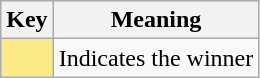<table class="wikitable">
<tr>
<th scope="col" style="width:%;">Key</th>
<th scope="col" style="width:%;">Meaning</th>
</tr>
<tr>
<td style="background:#FAEB86"></td>
<td>Indicates the winner</td>
</tr>
</table>
